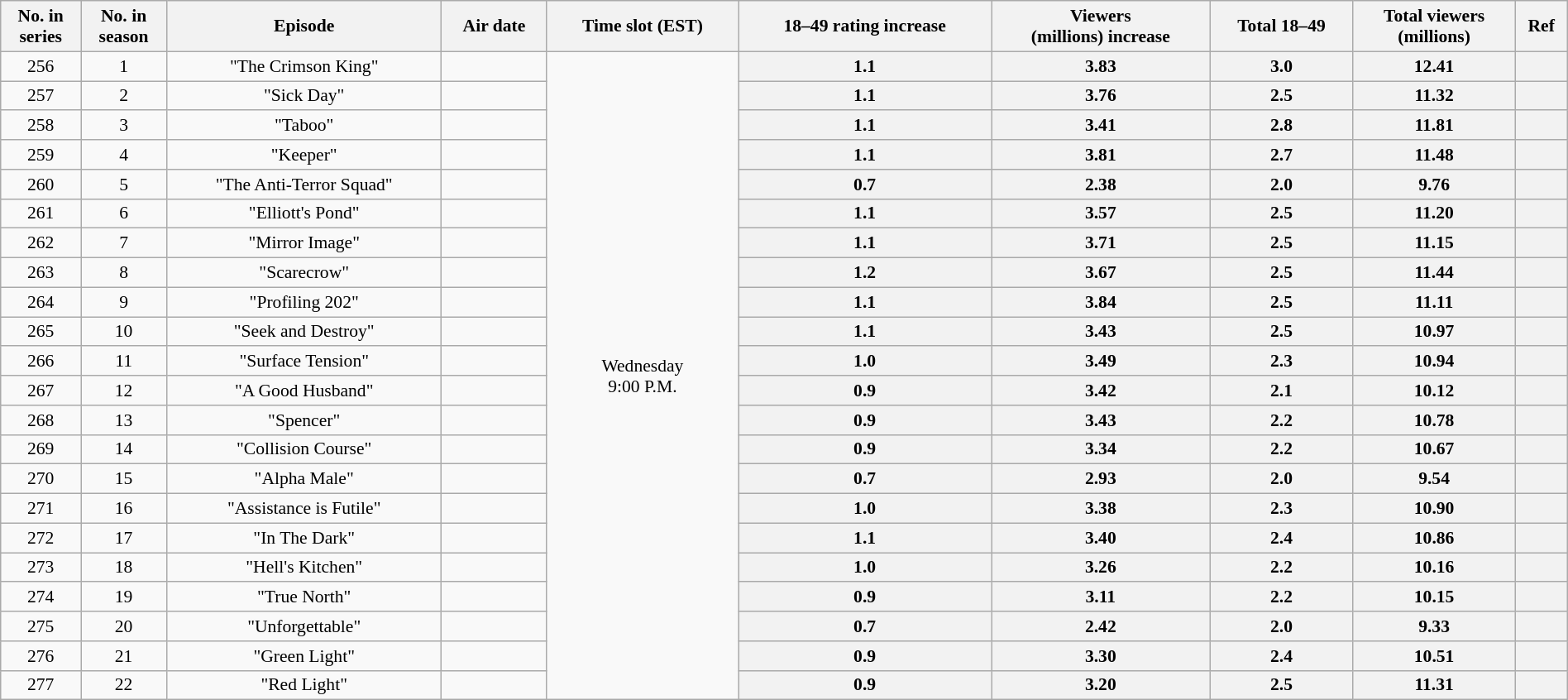<table class="wikitable" style="font-size:90%; text-align:center; width: 100%; margin-left: auto; margin-right: auto;">
<tr>
<th>No. in<br>series</th>
<th>No. in<br>season</th>
<th>Episode</th>
<th>Air date</th>
<th>Time slot (EST)</th>
<th>18–49 rating increase</th>
<th>Viewers<br>(millions) increase</th>
<th>Total 18–49</th>
<th>Total viewers<br>(millions)</th>
<th>Ref</th>
</tr>
<tr>
<td style="text-align:center">256</td>
<td style="text-align:center">1</td>
<td>"The Crimson King"</td>
<td></td>
<td style="text-align:center" rowspan=22>Wednesday<br>9:00 P.M.</td>
<th style="text-align:center">1.1</th>
<th style="text-align:center">3.83</th>
<th style="text-align:center">3.0</th>
<th style="text-align:center">12.41</th>
<th style="text-align:center"></th>
</tr>
<tr>
<td style="text-align:center">257</td>
<td style="text-align:center">2</td>
<td>"Sick Day"</td>
<td></td>
<th style="text-align:center">1.1</th>
<th style="text-align:center">3.76</th>
<th style="text-align:center">2.5</th>
<th style="text-align:center">11.32</th>
<th style="text-align:center"></th>
</tr>
<tr>
<td style="text-align:center">258</td>
<td style="text-align:center">3</td>
<td>"Taboo"</td>
<td></td>
<th style="text-align:center">1.1</th>
<th style="text-align:center">3.41</th>
<th style="text-align:center">2.8</th>
<th style="text-align:center">11.81</th>
<th style="text-align:center"></th>
</tr>
<tr>
<td style="text-align:center">259</td>
<td style="text-align:center">4</td>
<td>"Keeper"</td>
<td></td>
<th style="text-align:center">1.1</th>
<th style="text-align:center">3.81</th>
<th style="text-align:center">2.7</th>
<th style="text-align:center">11.48</th>
<th style="text-align:center"></th>
</tr>
<tr>
<td style="text-align:center">260</td>
<td style="text-align:center">5</td>
<td>"The Anti-Terror Squad"</td>
<td></td>
<th style="text-align:center">0.7</th>
<th style="text-align:center">2.38</th>
<th style="text-align:center">2.0</th>
<th style="text-align:center">9.76</th>
<th style="text-align:center"></th>
</tr>
<tr>
<td style="text-align:center">261</td>
<td style="text-align:center">6</td>
<td>"Elliott's Pond"</td>
<td></td>
<th style="text-align:center">1.1</th>
<th style="text-align:center">3.57</th>
<th style="text-align:center">2.5</th>
<th style="text-align:center">11.20</th>
<th style="text-align:center"></th>
</tr>
<tr>
<td style="text-align:center">262</td>
<td style="text-align:center">7</td>
<td>"Mirror Image"</td>
<td></td>
<th style="text-align:center">1.1</th>
<th style="text-align:center">3.71</th>
<th style="text-align:center">2.5</th>
<th style="text-align:center">11.15</th>
<th style="text-align:center"></th>
</tr>
<tr>
<td style="text-align:center">263</td>
<td style="text-align:center">8</td>
<td>"Scarecrow"</td>
<td></td>
<th style="text-align:center">1.2</th>
<th style="text-align:center">3.67</th>
<th style="text-align:center">2.5</th>
<th style="text-align:center">11.44</th>
<th style="text-align:center"></th>
</tr>
<tr>
<td style="text-align:center">264</td>
<td style="text-align:center">9</td>
<td>"Profiling 202"</td>
<td></td>
<th style="text-align:center">1.1</th>
<th style="text-align:center">3.84</th>
<th style="text-align:center">2.5</th>
<th style="text-align:center">11.11</th>
<th style="text-align:center"></th>
</tr>
<tr>
<td style="text-align:center">265</td>
<td style="text-align:center">10</td>
<td>"Seek and Destroy"</td>
<td></td>
<th style="text-align:center">1.1</th>
<th style="text-align:center">3.43</th>
<th style="text-align:center">2.5</th>
<th style="text-align:center">10.97</th>
<th style="text-align:center"></th>
</tr>
<tr>
<td style="text-align:center">266</td>
<td style="text-align:center">11</td>
<td>"Surface Tension"</td>
<td></td>
<th style="text-align:center">1.0</th>
<th style="text-align:center">3.49</th>
<th style="text-align:center">2.3</th>
<th style="text-align:center">10.94</th>
<th style="text-align:center"></th>
</tr>
<tr>
<td style="text-align:center">267</td>
<td style="text-align:center">12</td>
<td>"A Good Husband"</td>
<td></td>
<th style="text-align:center">0.9</th>
<th style="text-align:center">3.42</th>
<th style="text-align:center">2.1</th>
<th style="text-align:center">10.12</th>
<th style="text-align:center"></th>
</tr>
<tr>
<td style="text-align:center">268</td>
<td style="text-align:center">13</td>
<td>"Spencer"</td>
<td></td>
<th style="text-align:center">0.9</th>
<th style="text-align:center">3.43</th>
<th style="text-align:center">2.2</th>
<th style="text-align:center">10.78</th>
<th style="text-align:center"></th>
</tr>
<tr>
<td style="text-align:center">269</td>
<td style="text-align:center">14</td>
<td>"Collision Course"</td>
<td></td>
<th style="text-align:center">0.9</th>
<th style="text-align:center">3.34</th>
<th style="text-align:center">2.2</th>
<th style="text-align:center">10.67</th>
<th style="text-align:center"></th>
</tr>
<tr>
<td style="text-align:center">270</td>
<td style="text-align:center">15</td>
<td>"Alpha Male"</td>
<td></td>
<th style="text-align:center">0.7</th>
<th style="text-align:center">2.93</th>
<th style="text-align:center">2.0</th>
<th style="text-align:center">9.54</th>
<th style="text-align:center"></th>
</tr>
<tr>
<td style="text-align:center">271</td>
<td style="text-align:center">16</td>
<td>"Assistance is Futile"</td>
<td></td>
<th style="text-align:center">1.0</th>
<th style="text-align:center">3.38</th>
<th style="text-align:center">2.3</th>
<th style="text-align:center">10.90</th>
<th style="text-align:center"></th>
</tr>
<tr>
<td style="text-align:center">272</td>
<td style="text-align:center">17</td>
<td>"In The Dark"</td>
<td></td>
<th style="text-align:center">1.1</th>
<th style="text-align:center">3.40</th>
<th style="text-align:center">2.4</th>
<th style="text-align:center">10.86</th>
<th style="text-align:center"></th>
</tr>
<tr>
<td style="text-align:center">273</td>
<td style="text-align:center">18</td>
<td>"Hell's Kitchen"</td>
<td></td>
<th style="text-align:center">1.0</th>
<th style="text-align:center">3.26</th>
<th style="text-align:center">2.2</th>
<th style="text-align:center">10.16</th>
<th style="text-align:center"></th>
</tr>
<tr>
<td style="text-align:center">274</td>
<td style="text-align:center">19</td>
<td>"True North"</td>
<td></td>
<th style="text-align:center">0.9</th>
<th style="text-align:center">3.11</th>
<th style="text-align:center">2.2</th>
<th style="text-align:center">10.15</th>
<th style="text-align:center"></th>
</tr>
<tr>
<td style="text-align:center">275</td>
<td style="text-align:center">20</td>
<td>"Unforgettable"</td>
<td></td>
<th style="text-align:center">0.7</th>
<th style="text-align:center">2.42</th>
<th style="text-align:center">2.0</th>
<th style="text-align:center">9.33</th>
<th style="text-align:center"></th>
</tr>
<tr>
<td style="text-align:center">276</td>
<td style="text-align:center">21</td>
<td>"Green Light"</td>
<td></td>
<th style="text-align:center">0.9</th>
<th style="text-align:center">3.30</th>
<th style="text-align:center">2.4</th>
<th style="text-align:center">10.51</th>
<th style="text-align:center"></th>
</tr>
<tr>
<td style="text-align:center">277</td>
<td style="text-align:center">22</td>
<td>"Red Light"</td>
<td></td>
<th style="text-align:center">0.9</th>
<th style="text-align:center">3.20</th>
<th style="text-align:center">2.5</th>
<th style="text-align:center">11.31</th>
<th style="text-align:center"></th>
</tr>
</table>
